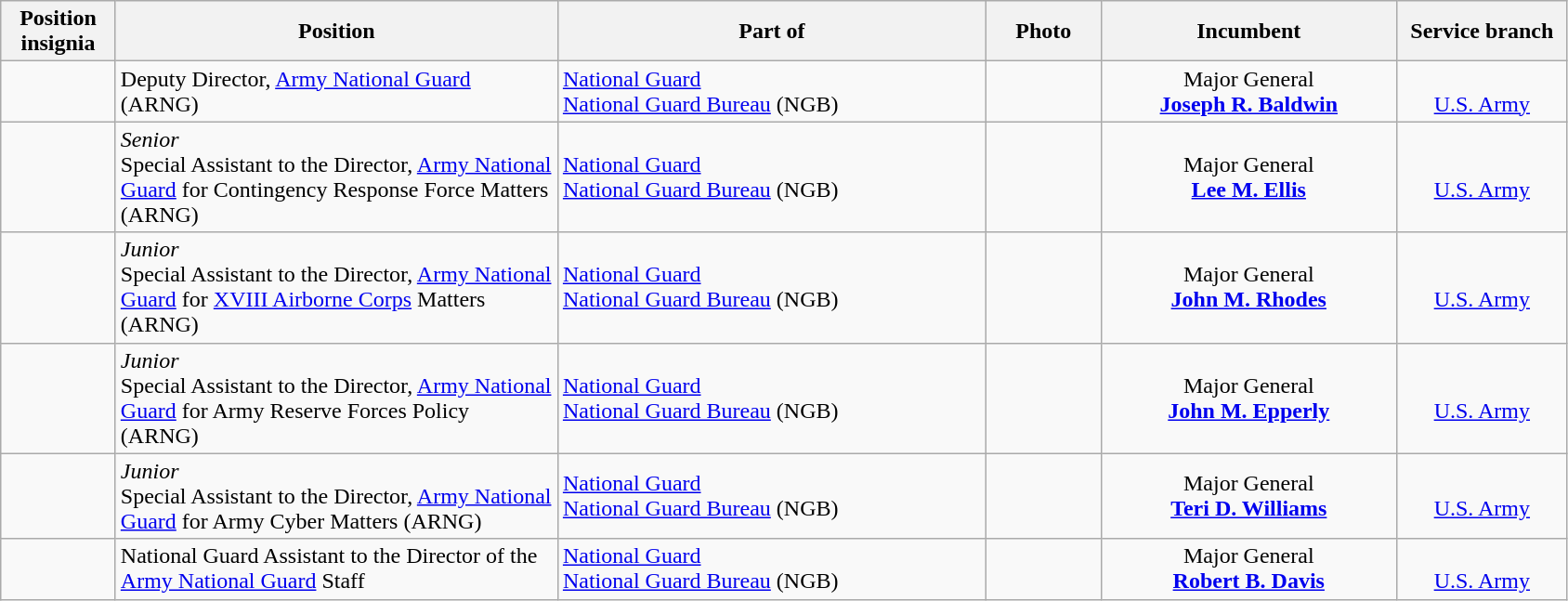<table class="wikitable">
<tr>
<th width="75" style="text-align:center">Position insignia</th>
<th width="310" style="text-align:center">Position</th>
<th width="300" style="text-align:center">Part of</th>
<th width="75" style="text-align:center">Photo</th>
<th width="205" style="text-align:center">Incumbent</th>
<th width="115" style="text-align:center">Service branch</th>
</tr>
<tr>
<td></td>
<td>Deputy Director, <a href='#'>Army National Guard</a> (ARNG)</td>
<td> <a href='#'>National Guard</a><br> <a href='#'>National Guard Bureau</a> (NGB)</td>
<td></td>
<td style="text-align:center">Major General<br><strong><a href='#'>Joseph R. Baldwin</a></strong></td>
<td style="text-align:center"><br><a href='#'>U.S. Army</a></td>
</tr>
<tr>
<td></td>
<td><em>Senior</em><br>Special Assistant to the Director, <a href='#'>Army National Guard</a> for Contingency Response Force Matters (ARNG)</td>
<td> <a href='#'>National Guard</a><br> <a href='#'>National Guard Bureau</a> (NGB)</td>
<td></td>
<td style="text-align:center">Major General<br><strong><a href='#'>Lee M. Ellis</a></strong></td>
<td style="text-align:center"><br><a href='#'>U.S. Army</a></td>
</tr>
<tr>
<td></td>
<td><em>Junior</em><br>Special Assistant to the Director, <a href='#'>Army National Guard</a> for <a href='#'>XVIII Airborne Corps</a> Matters (ARNG)</td>
<td> <a href='#'>National Guard</a><br> <a href='#'>National Guard Bureau</a> (NGB)</td>
<td></td>
<td style="text-align:center">Major General<br><strong><a href='#'>John M. Rhodes</a></strong></td>
<td style="text-align:center"><br><a href='#'>U.S. Army</a></td>
</tr>
<tr>
<td></td>
<td><em>Junior</em><br>Special Assistant to the Director, <a href='#'>Army National Guard</a> for Army Reserve Forces Policy (ARNG)</td>
<td> <a href='#'>National Guard</a><br> <a href='#'>National Guard Bureau</a> (NGB)</td>
<td></td>
<td style="text-align:center">Major General<br><strong><a href='#'>John M. Epperly</a></strong></td>
<td style="text-align:center"><br><a href='#'>U.S. Army</a></td>
</tr>
<tr>
<td></td>
<td><em>Junior</em><br>Special Assistant to the Director, <a href='#'>Army National Guard</a> for Army Cyber Matters (ARNG)</td>
<td> <a href='#'>National Guard</a><br> <a href='#'>National Guard Bureau</a> (NGB)</td>
<td></td>
<td style="text-align:center">Major General<br><strong><a href='#'>Teri D. Williams</a></strong></td>
<td style="text-align:center"><br><a href='#'>U.S. Army</a></td>
</tr>
<tr>
<td></td>
<td>National Guard Assistant to the Director of the <a href='#'>Army National Guard</a> Staff</td>
<td> <a href='#'>National Guard</a><br> <a href='#'>National Guard Bureau</a> (NGB)</td>
<td></td>
<td style="text-align:center">Major General<br><strong><a href='#'>Robert B. Davis</a></strong></td>
<td style="text-align:center"><br><a href='#'>U.S. Army</a></td>
</tr>
</table>
